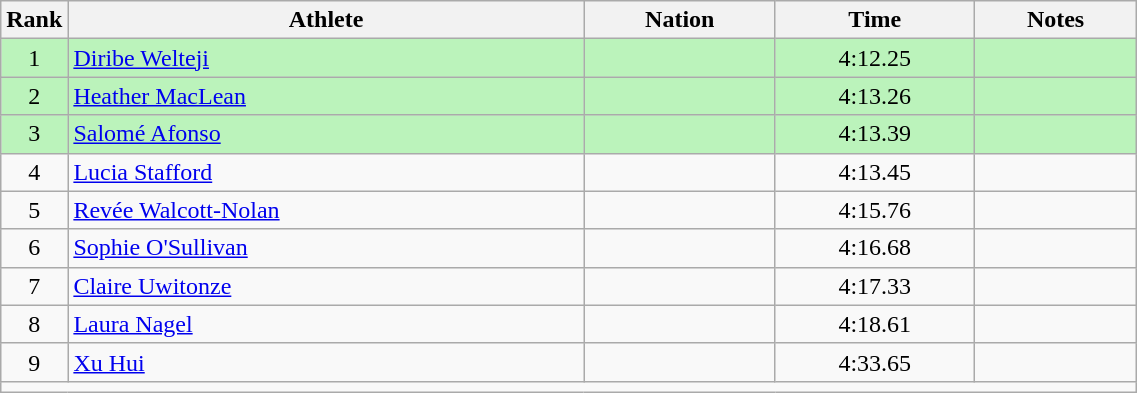<table class="wikitable sortable" style="text-align:center;width: 60%;">
<tr>
<th scope="col" style="width: 10px;">Rank</th>
<th scope="col">Athlete</th>
<th scope="col">Nation</th>
<th scope="col">Time</th>
<th scope="col">Notes</th>
</tr>
<tr bgcolor=bbf3bb>
<td>1</td>
<td align=left><a href='#'>Diribe Welteji</a></td>
<td align=left></td>
<td>4:12.25</td>
<td></td>
</tr>
<tr bgcolor=bbf3bb>
<td>2</td>
<td align=left><a href='#'>Heather MacLean</a></td>
<td align=left></td>
<td>4:13.26</td>
<td></td>
</tr>
<tr bgcolor=bbf3bb>
<td>3</td>
<td align=left><a href='#'>Salomé Afonso</a></td>
<td align=left></td>
<td>4:13.39</td>
<td></td>
</tr>
<tr>
<td>4</td>
<td align=left><a href='#'>Lucia Stafford</a></td>
<td align=left></td>
<td>4:13.45</td>
<td></td>
</tr>
<tr>
<td>5</td>
<td align=left><a href='#'>Revée Walcott-Nolan</a></td>
<td align=left></td>
<td>4:15.76</td>
<td></td>
</tr>
<tr>
<td>6</td>
<td align=left><a href='#'>Sophie O'Sullivan</a></td>
<td align=left></td>
<td>4:16.68</td>
<td></td>
</tr>
<tr>
<td>7</td>
<td align=left><a href='#'>Claire Uwitonze</a></td>
<td align=left></td>
<td>4:17.33</td>
<td></td>
</tr>
<tr>
<td>8</td>
<td align=left><a href='#'>Laura Nagel</a></td>
<td align=left></td>
<td>4:18.61</td>
<td></td>
</tr>
<tr>
<td>9</td>
<td align=left><a href='#'>Xu Hui</a></td>
<td align=left></td>
<td>4:33.65</td>
<td></td>
</tr>
<tr class="sortbottom">
<td colspan="5"></td>
</tr>
</table>
